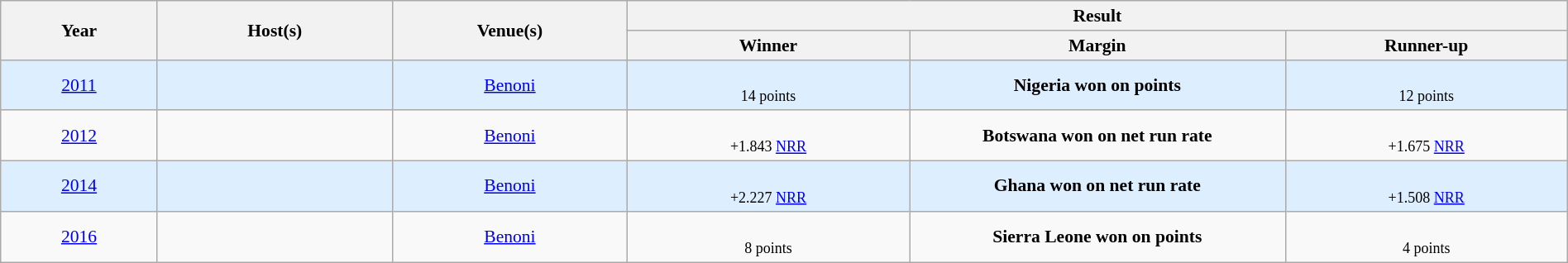<table class="wikitable" style="font-size:90%; width: 100%; text-align: center;">
<tr>
<th rowspan=2 width=10%>Year</th>
<th rowspan=2 width=15%>Host(s)</th>
<th rowspan=2 width=15%>Venue(s)</th>
<th colspan=3>Result</th>
</tr>
<tr>
<th width=18%>Winner</th>
<th width=24%>Margin</th>
<th width=18%>Runner-up</th>
</tr>
<tr style="background:#ddeeff">
<td><a href='#'>2011</a></td>
<td></td>
<td><a href='#'>Benoni</a></td>
<td><br><small>14 points</small></td>
<td><strong>Nigeria won on points</strong><br></td>
<td><br><small>12 points</small></td>
</tr>
<tr>
<td><a href='#'>2012</a></td>
<td></td>
<td><a href='#'>Benoni</a></td>
<td><br><small>+1.843 <a href='#'>NRR</a></small></td>
<td><strong>Botswana won on net run rate</strong><br></td>
<td><br><small>+1.675 <a href='#'>NRR</a></small></td>
</tr>
<tr style="background:#ddeeff">
<td><a href='#'>2014</a></td>
<td></td>
<td><a href='#'>Benoni</a></td>
<td><br><small>+2.227 <a href='#'>NRR</a></small></td>
<td><strong>Ghana won on net run rate</strong><br></td>
<td><br><small>+1.508 <a href='#'>NRR</a></small></td>
</tr>
<tr>
<td><a href='#'>2016</a></td>
<td></td>
<td><a href='#'>Benoni</a></td>
<td><br><small>8 points</small></td>
<td><strong>Sierra Leone won on points</strong><br> </td>
<td><br><small>4 points</small></td>
</tr>
</table>
